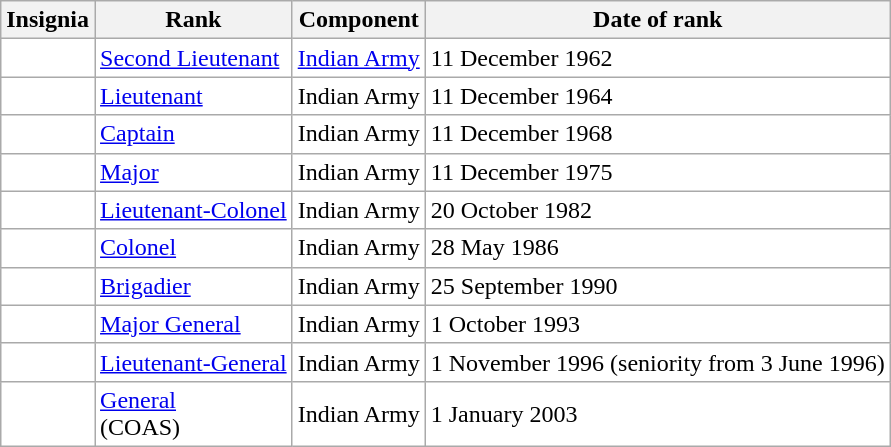<table class="wikitable" style="background:white">
<tr>
<th>Insignia</th>
<th>Rank</th>
<th>Component</th>
<th>Date of rank</th>
</tr>
<tr>
<td align="center"></td>
<td><a href='#'>Second Lieutenant</a></td>
<td><a href='#'>Indian Army</a></td>
<td>11 December 1962</td>
</tr>
<tr>
<td align="center"></td>
<td><a href='#'>Lieutenant</a></td>
<td>Indian Army</td>
<td>11 December 1964</td>
</tr>
<tr>
<td align="center"></td>
<td><a href='#'>Captain</a></td>
<td>Indian Army</td>
<td>11 December 1968</td>
</tr>
<tr>
<td align="center"></td>
<td><a href='#'>Major</a></td>
<td>Indian Army</td>
<td>11 December 1975</td>
</tr>
<tr>
<td align="center"></td>
<td><a href='#'>Lieutenant-Colonel</a></td>
<td>Indian Army</td>
<td>20 October 1982</td>
</tr>
<tr>
<td align="center"></td>
<td><a href='#'>Colonel</a></td>
<td>Indian Army</td>
<td>28 May 1986</td>
</tr>
<tr>
<td align="center"></td>
<td><a href='#'>Brigadier</a></td>
<td>Indian Army</td>
<td>25 September 1990</td>
</tr>
<tr>
<td align="center"></td>
<td><a href='#'>Major General</a></td>
<td>Indian Army</td>
<td>1 October 1993</td>
</tr>
<tr>
<td align="center"></td>
<td><a href='#'>Lieutenant-General</a></td>
<td>Indian Army</td>
<td>1 November 1996 (seniority from 3 June 1996)</td>
</tr>
<tr>
<td align="center"></td>
<td><a href='#'>General</a><br>(COAS)</td>
<td>Indian Army</td>
<td>1 January 2003</td>
</tr>
</table>
